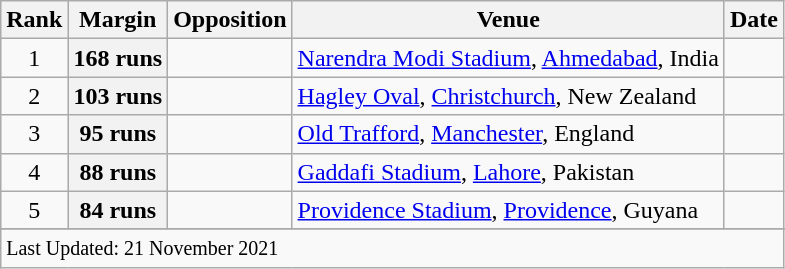<table class="wikitable plainrowheaders sortable">
<tr>
<th scope=col>Rank</th>
<th scope=col>Margin</th>
<th scope=col>Opposition</th>
<th scope=col>Venue</th>
<th scope=col>Date</th>
</tr>
<tr>
<td align=center>1</td>
<th scope=row style=text-align:center;>168 runs</th>
<td></td>
<td><a href='#'>Narendra Modi Stadium</a>, <a href='#'>Ahmedabad</a>, India</td>
<td></td>
</tr>
<tr>
<td align=center>2</td>
<th scope=row style=text-align:center;>103 runs</th>
<td></td>
<td><a href='#'>Hagley Oval</a>, <a href='#'>Christchurch</a>, New Zealand</td>
<td></td>
</tr>
<tr>
<td align=center>3</td>
<th scope=row style=text-align:center;>95 runs</th>
<td></td>
<td><a href='#'>Old Trafford</a>, <a href='#'>Manchester</a>, England</td>
<td></td>
</tr>
<tr>
<td align=center>4</td>
<th scope=row style=text-align:center;>88 runs</th>
<td></td>
<td><a href='#'>Gaddafi Stadium</a>, <a href='#'>Lahore</a>, Pakistan</td>
<td></td>
</tr>
<tr>
<td align=center>5</td>
<th scope=row style=text-align:center;>84 runs</th>
<td></td>
<td><a href='#'>Providence Stadium</a>, <a href='#'>Providence</a>, Guyana</td>
<td></td>
</tr>
<tr>
</tr>
<tr class=sortbottom>
<td colspan=5><small>Last Updated: 21 November 2021</small></td>
</tr>
</table>
